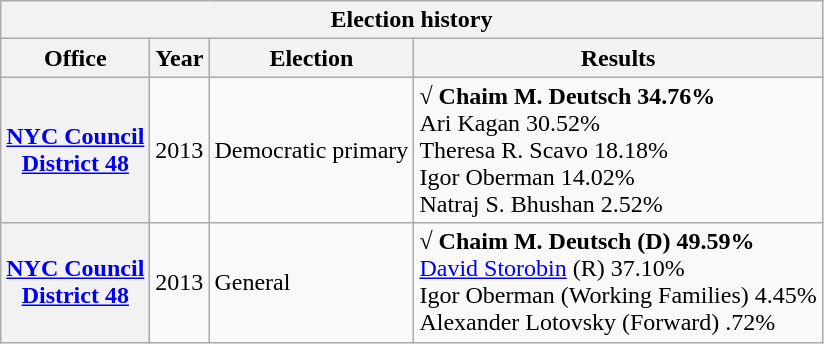<table class="wikitable collapsible">
<tr valign=bottom>
<th colspan=4>Election history</th>
</tr>
<tr valign=bottom>
<th>Office</th>
<th>Year</th>
<th>Election</th>
<th>Results</th>
</tr>
<tr>
<th><a href='#'>NYC Council<br>District 48</a></th>
<td>2013</td>
<td>Democratic primary</td>
<td><strong>√ Chaim M. Deutsch 34.76%</strong><br>Ari Kagan 30.52%<br>Theresa R. Scavo 18.18%<br>Igor Oberman 14.02%<br>Natraj S. Bhushan 2.52%</td>
</tr>
<tr>
<th><a href='#'>NYC Council<br>District 48</a></th>
<td>2013</td>
<td>General</td>
<td><strong>√ Chaim M. Deutsch (D) 49.59%</strong><br><a href='#'>David Storobin</a> (R) 37.10%<br>Igor Oberman (Working Families) 4.45%<br>Alexander Lotovsky (Forward) .72%</td>
</tr>
</table>
